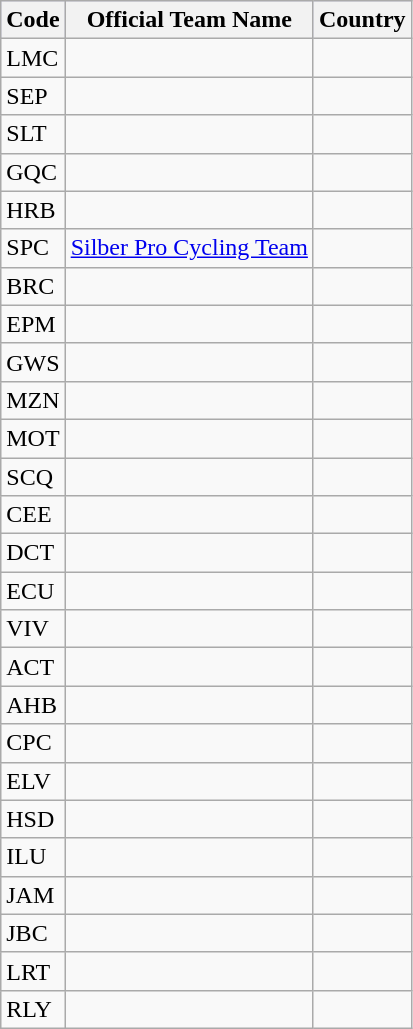<table class="wikitable">
<tr style="background:#ccf;">
<th>Code</th>
<th>Official Team Name</th>
<th>Country</th>
</tr>
<tr>
<td>LMC</td>
<td></td>
<td></td>
</tr>
<tr>
<td>SEP</td>
<td></td>
<td></td>
</tr>
<tr>
<td>SLT</td>
<td></td>
<td></td>
</tr>
<tr>
<td>GQC</td>
<td></td>
<td></td>
</tr>
<tr>
<td>HRB</td>
<td></td>
<td></td>
</tr>
<tr>
<td>SPC</td>
<td><a href='#'>Silber Pro Cycling Team</a></td>
<td></td>
</tr>
<tr>
<td>BRC</td>
<td></td>
<td></td>
</tr>
<tr>
<td>EPM</td>
<td></td>
<td></td>
</tr>
<tr>
<td>GWS</td>
<td></td>
<td></td>
</tr>
<tr>
<td>MZN</td>
<td></td>
<td></td>
</tr>
<tr>
<td>MOT</td>
<td></td>
<td></td>
</tr>
<tr>
<td>SCQ</td>
<td></td>
<td></td>
</tr>
<tr>
<td>CEE</td>
<td></td>
<td></td>
</tr>
<tr>
<td>DCT</td>
<td></td>
<td></td>
</tr>
<tr>
<td>ECU</td>
<td></td>
<td></td>
</tr>
<tr>
<td>VIV</td>
<td></td>
<td></td>
</tr>
<tr>
<td>ACT</td>
<td></td>
<td></td>
</tr>
<tr>
<td>AHB</td>
<td></td>
<td></td>
</tr>
<tr>
<td>CPC</td>
<td></td>
<td></td>
</tr>
<tr>
<td>ELV</td>
<td></td>
<td></td>
</tr>
<tr>
<td>HSD</td>
<td></td>
<td></td>
</tr>
<tr>
<td>ILU</td>
<td></td>
<td></td>
</tr>
<tr>
<td>JAM</td>
<td></td>
<td></td>
</tr>
<tr>
<td>JBC</td>
<td></td>
<td></td>
</tr>
<tr>
<td>LRT</td>
<td></td>
<td></td>
</tr>
<tr>
<td>RLY</td>
<td></td>
<td></td>
</tr>
</table>
